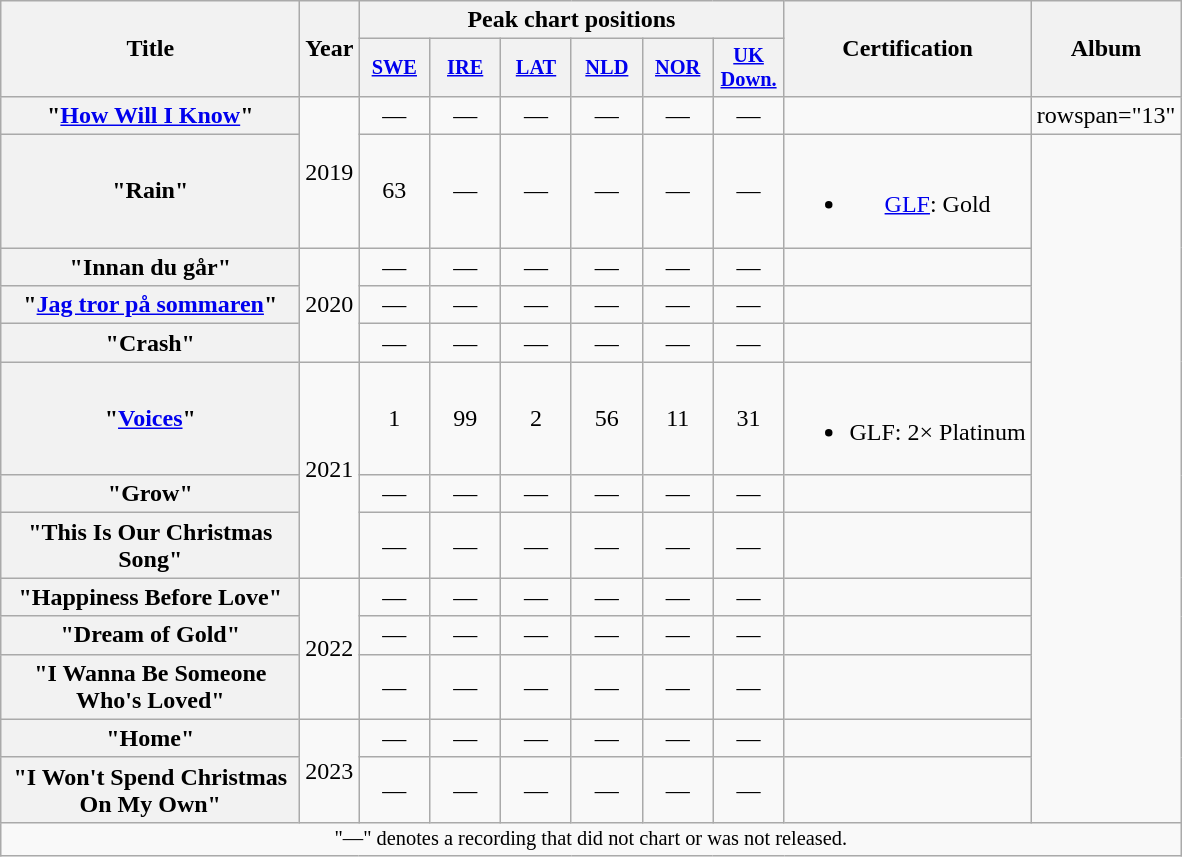<table class="wikitable plainrowheaders" style="text-align:center;">
<tr>
<th scope="col" rowspan="2" style="width:12em;">Title</th>
<th scope="col" rowspan="2" style="width:1em;">Year</th>
<th scope="col" colspan="6">Peak chart positions</th>
<th scope="col" rowspan="2">Certification</th>
<th scope="col" rowspan="2">Album</th>
</tr>
<tr>
<th scope="col" style="width:3em;font-size:85%;"><a href='#'>SWE</a><br></th>
<th scope="col" style="width:3em;font-size:85%;"><a href='#'>IRE</a><br></th>
<th scope="col" style="width:3em;font-size:85%;"><a href='#'>LAT</a><br></th>
<th scope="col" style="width:3em;font-size:85%;"><a href='#'>NLD</a><br></th>
<th scope="col" style="width:3em;font-size:85%;"><a href='#'>NOR</a><br></th>
<th scope="col" style="width:3em;font-size:85%;"><a href='#'>UK<br>Down.</a><br></th>
</tr>
<tr>
<th scope="row">"<a href='#'>How Will I Know</a>"</th>
<td rowspan="2">2019</td>
<td>—</td>
<td>—</td>
<td>—</td>
<td>—</td>
<td>—</td>
<td>—</td>
<td></td>
<td>rowspan="13" </td>
</tr>
<tr>
<th scope="row">"Rain"</th>
<td>63</td>
<td>—</td>
<td>—</td>
<td>—</td>
<td>—</td>
<td>—</td>
<td><br><ul><li><a href='#'>GLF</a>: Gold</li></ul></td>
</tr>
<tr>
<th scope="row">"Innan du går"</th>
<td rowspan="3">2020</td>
<td>—</td>
<td>—</td>
<td>—</td>
<td>—</td>
<td>—</td>
<td>—</td>
<td></td>
</tr>
<tr>
<th scope="row">"<a href='#'>Jag tror på sommaren</a>"</th>
<td>—</td>
<td>—</td>
<td>—</td>
<td>—</td>
<td>—</td>
<td>—</td>
<td></td>
</tr>
<tr>
<th scope="row">"Crash"</th>
<td>—</td>
<td>—</td>
<td>—</td>
<td>—</td>
<td>—</td>
<td>—</td>
<td></td>
</tr>
<tr>
<th scope="row">"<a href='#'>Voices</a>"</th>
<td rowspan="3">2021</td>
<td>1</td>
<td>99</td>
<td>2</td>
<td>56</td>
<td>11</td>
<td>31</td>
<td><br><ul><li>GLF: 2× Platinum</li></ul></td>
</tr>
<tr>
<th scope="row">"Grow"</th>
<td>—</td>
<td>—</td>
<td>—</td>
<td>—</td>
<td>—</td>
<td>—</td>
<td></td>
</tr>
<tr>
<th scope="row">"This Is Our Christmas Song"</th>
<td>—</td>
<td>—</td>
<td>—</td>
<td>—</td>
<td>—</td>
<td>—</td>
<td></td>
</tr>
<tr>
<th scope="row">"Happiness Before Love"</th>
<td rowspan="3">2022</td>
<td>—</td>
<td>—</td>
<td>—</td>
<td>—</td>
<td>—</td>
<td>—</td>
<td></td>
</tr>
<tr>
<th scope="row">"Dream of Gold"</th>
<td>—</td>
<td>—</td>
<td>—</td>
<td>—</td>
<td>—</td>
<td>—</td>
<td></td>
</tr>
<tr>
<th scope="row">"I Wanna Be Someone Who's Loved"</th>
<td>—</td>
<td>—</td>
<td>—</td>
<td>—</td>
<td>—</td>
<td>—</td>
<td></td>
</tr>
<tr>
<th scope="row">"Home"</th>
<td rowspan="2">2023</td>
<td>—</td>
<td>—</td>
<td>—</td>
<td>—</td>
<td>—</td>
<td>—</td>
<td></td>
</tr>
<tr>
<th scope="row">"I Won't Spend Christmas On My Own"</th>
<td>—</td>
<td>—</td>
<td>—</td>
<td>—</td>
<td>—</td>
<td>—</td>
<td></td>
</tr>
<tr>
<td colspan="17" style="text-align:center; font-size:85%;">"—" denotes a recording that did not chart or was not released.</td>
</tr>
</table>
